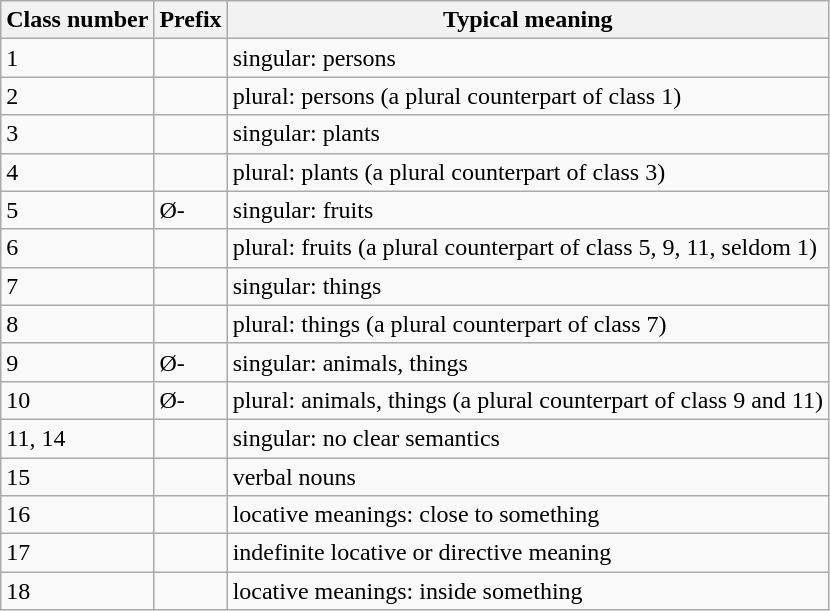<table class="wikitable">
<tr>
<th>Class number</th>
<th>Prefix</th>
<th>Typical meaning</th>
</tr>
<tr>
<td>1</td>
<td></td>
<td>singular: persons</td>
</tr>
<tr>
<td>2</td>
<td></td>
<td>plural: persons (a plural counterpart of class 1)</td>
</tr>
<tr>
<td>3</td>
<td></td>
<td>singular: plants</td>
</tr>
<tr>
<td>4</td>
<td></td>
<td>plural: plants (a plural counterpart of class 3)</td>
</tr>
<tr>
<td>5</td>
<td> Ø-</td>
<td>singular: fruits</td>
</tr>
<tr>
<td>6</td>
<td></td>
<td>plural: fruits (a plural counterpart of class 5, 9, 11, seldom 1)</td>
</tr>
<tr>
<td>7</td>
<td></td>
<td>singular: things</td>
</tr>
<tr>
<td>8</td>
<td></td>
<td>plural: things (a plural counterpart of class 7)</td>
</tr>
<tr>
<td>9</td>
<td> Ø-</td>
<td>singular: animals, things</td>
</tr>
<tr>
<td>10</td>
<td> Ø-</td>
<td>plural: animals, things (a plural counterpart of class 9 and 11)</td>
</tr>
<tr>
<td>11, 14</td>
<td></td>
<td>singular: no clear semantics</td>
</tr>
<tr>
<td>15</td>
<td></td>
<td>verbal nouns</td>
</tr>
<tr>
<td>16</td>
<td></td>
<td>locative meanings: close to something</td>
</tr>
<tr>
<td>17</td>
<td></td>
<td>indefinite locative or directive meaning</td>
</tr>
<tr>
<td>18</td>
<td></td>
<td>locative meanings: inside something</td>
</tr>
</table>
